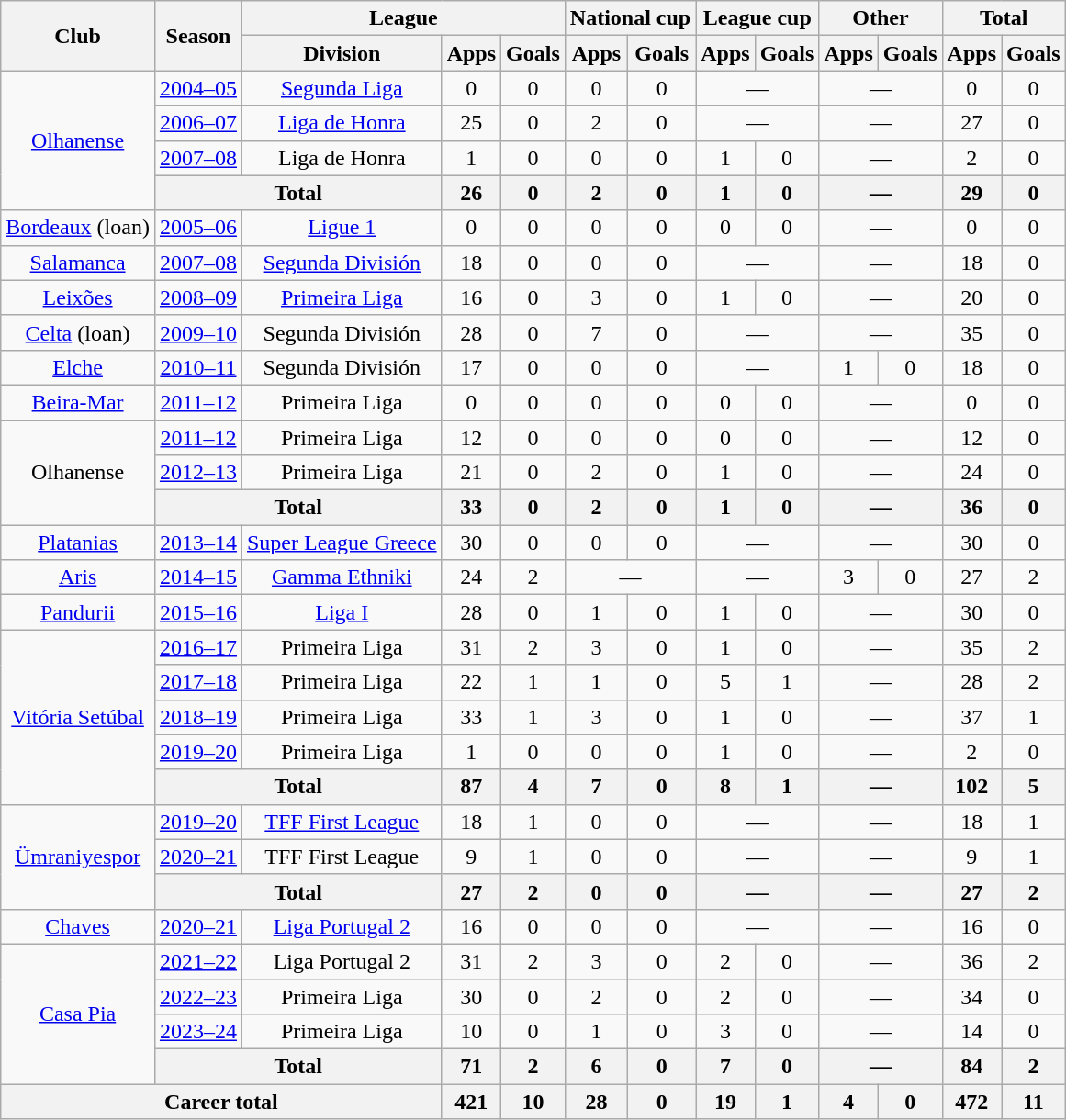<table class="wikitable" style="text-align: center">
<tr>
<th rowspan="2">Club</th>
<th rowspan="2">Season</th>
<th colspan="3">League</th>
<th colspan="2">National cup</th>
<th colspan="2">League cup</th>
<th colspan="2">Other</th>
<th colspan="2">Total</th>
</tr>
<tr>
<th>Division</th>
<th>Apps</th>
<th>Goals</th>
<th>Apps</th>
<th>Goals</th>
<th>Apps</th>
<th>Goals</th>
<th>Apps</th>
<th>Goals</th>
<th>Apps</th>
<th>Goals</th>
</tr>
<tr>
<td rowspan="4"><a href='#'>Olhanense</a></td>
<td><a href='#'>2004–05</a></td>
<td><a href='#'>Segunda Liga</a></td>
<td>0</td>
<td>0</td>
<td>0</td>
<td>0</td>
<td colspan="2">—</td>
<td colspan="2">—</td>
<td>0</td>
<td>0</td>
</tr>
<tr>
<td><a href='#'>2006–07</a></td>
<td><a href='#'>Liga de Honra</a></td>
<td>25</td>
<td>0</td>
<td>2</td>
<td>0</td>
<td colspan="2">—</td>
<td colspan="2">—</td>
<td>27</td>
<td>0</td>
</tr>
<tr>
<td><a href='#'>2007–08</a></td>
<td>Liga de Honra</td>
<td>1</td>
<td>0</td>
<td>0</td>
<td>0</td>
<td>1</td>
<td>0</td>
<td colspan="2">—</td>
<td>2</td>
<td>0</td>
</tr>
<tr>
<th colspan="2">Total</th>
<th>26</th>
<th>0</th>
<th>2</th>
<th>0</th>
<th>1</th>
<th>0</th>
<th colspan="2">—</th>
<th>29</th>
<th>0</th>
</tr>
<tr>
<td><a href='#'>Bordeaux</a> (loan)</td>
<td><a href='#'>2005–06</a></td>
<td><a href='#'>Ligue 1</a></td>
<td>0</td>
<td>0</td>
<td>0</td>
<td>0</td>
<td>0</td>
<td>0</td>
<td colspan="2">—</td>
<td>0</td>
<td>0</td>
</tr>
<tr>
<td><a href='#'>Salamanca</a></td>
<td><a href='#'>2007–08</a></td>
<td><a href='#'>Segunda División</a></td>
<td>18</td>
<td>0</td>
<td>0</td>
<td>0</td>
<td colspan="2">—</td>
<td colspan="2">—</td>
<td>18</td>
<td>0</td>
</tr>
<tr>
<td><a href='#'>Leixões</a></td>
<td><a href='#'>2008–09</a></td>
<td><a href='#'>Primeira Liga</a></td>
<td>16</td>
<td>0</td>
<td>3</td>
<td>0</td>
<td>1</td>
<td>0</td>
<td colspan="2">—</td>
<td>20</td>
<td>0</td>
</tr>
<tr>
<td><a href='#'>Celta</a> (loan)</td>
<td><a href='#'>2009–10</a></td>
<td>Segunda División</td>
<td>28</td>
<td>0</td>
<td>7</td>
<td>0</td>
<td colspan="2">—</td>
<td colspan="2">—</td>
<td>35</td>
<td>0</td>
</tr>
<tr>
<td><a href='#'>Elche</a></td>
<td><a href='#'>2010–11</a></td>
<td>Segunda División</td>
<td>17</td>
<td>0</td>
<td>0</td>
<td>0</td>
<td colspan="2">—</td>
<td>1</td>
<td>0</td>
<td>18</td>
<td>0</td>
</tr>
<tr>
<td><a href='#'>Beira-Mar</a></td>
<td><a href='#'>2011–12</a></td>
<td>Primeira Liga</td>
<td>0</td>
<td>0</td>
<td>0</td>
<td>0</td>
<td>0</td>
<td>0</td>
<td colspan="2">—</td>
<td>0</td>
<td>0</td>
</tr>
<tr>
<td rowspan="3">Olhanense</td>
<td><a href='#'>2011–12</a></td>
<td>Primeira Liga</td>
<td>12</td>
<td>0</td>
<td>0</td>
<td>0</td>
<td>0</td>
<td>0</td>
<td colspan="2">—</td>
<td>12</td>
<td>0</td>
</tr>
<tr>
<td><a href='#'>2012–13</a></td>
<td>Primeira Liga</td>
<td>21</td>
<td>0</td>
<td>2</td>
<td>0</td>
<td>1</td>
<td>0</td>
<td colspan="2">—</td>
<td>24</td>
<td>0</td>
</tr>
<tr>
<th colspan="2">Total</th>
<th>33</th>
<th>0</th>
<th>2</th>
<th>0</th>
<th>1</th>
<th>0</th>
<th colspan="2">—</th>
<th>36</th>
<th>0</th>
</tr>
<tr>
<td><a href='#'>Platanias</a></td>
<td><a href='#'>2013–14</a></td>
<td><a href='#'>Super League Greece</a></td>
<td>30</td>
<td>0</td>
<td>0</td>
<td>0</td>
<td colspan="2">—</td>
<td colspan="2">—</td>
<td>30</td>
<td>0</td>
</tr>
<tr>
<td><a href='#'>Aris</a></td>
<td><a href='#'>2014–15</a></td>
<td><a href='#'>Gamma Ethniki</a></td>
<td>24</td>
<td>2</td>
<td colspan="2">—</td>
<td colspan="2">—</td>
<td>3</td>
<td>0</td>
<td>27</td>
<td>2</td>
</tr>
<tr>
<td><a href='#'>Pandurii</a></td>
<td><a href='#'>2015–16</a></td>
<td><a href='#'>Liga I</a></td>
<td>28</td>
<td>0</td>
<td>1</td>
<td>0</td>
<td>1</td>
<td>0</td>
<td colspan="2">—</td>
<td>30</td>
<td>0</td>
</tr>
<tr>
<td rowspan="5"><a href='#'>Vitória Setúbal</a></td>
<td><a href='#'>2016–17</a></td>
<td>Primeira Liga</td>
<td>31</td>
<td>2</td>
<td>3</td>
<td>0</td>
<td>1</td>
<td>0</td>
<td colspan="2">—</td>
<td>35</td>
<td>2</td>
</tr>
<tr>
<td><a href='#'>2017–18</a></td>
<td>Primeira Liga</td>
<td>22</td>
<td>1</td>
<td>1</td>
<td>0</td>
<td>5</td>
<td>1</td>
<td colspan="2">—</td>
<td>28</td>
<td>2</td>
</tr>
<tr>
<td><a href='#'>2018–19</a></td>
<td>Primeira Liga</td>
<td>33</td>
<td>1</td>
<td>3</td>
<td>0</td>
<td>1</td>
<td>0</td>
<td colspan="2">—</td>
<td>37</td>
<td>1</td>
</tr>
<tr>
<td><a href='#'>2019–20</a></td>
<td>Primeira Liga</td>
<td>1</td>
<td>0</td>
<td>0</td>
<td>0</td>
<td>1</td>
<td>0</td>
<td colspan="2">—</td>
<td>2</td>
<td>0</td>
</tr>
<tr>
<th colspan="2">Total</th>
<th>87</th>
<th>4</th>
<th>7</th>
<th>0</th>
<th>8</th>
<th>1</th>
<th colspan="2">—</th>
<th>102</th>
<th>5</th>
</tr>
<tr>
<td rowspan="3"><a href='#'>Ümraniyespor</a></td>
<td><a href='#'>2019–20</a></td>
<td><a href='#'>TFF First League</a></td>
<td>18</td>
<td>1</td>
<td>0</td>
<td>0</td>
<td colspan="2">—</td>
<td colspan="2">—</td>
<td>18</td>
<td>1</td>
</tr>
<tr>
<td><a href='#'>2020–21</a></td>
<td>TFF First League</td>
<td>9</td>
<td>1</td>
<td>0</td>
<td>0</td>
<td colspan="2">—</td>
<td colspan="2">—</td>
<td>9</td>
<td>1</td>
</tr>
<tr>
<th colspan="2">Total</th>
<th>27</th>
<th>2</th>
<th>0</th>
<th>0</th>
<th colspan="2">—</th>
<th colspan="2">—</th>
<th>27</th>
<th>2</th>
</tr>
<tr>
<td><a href='#'>Chaves</a></td>
<td><a href='#'>2020–21</a></td>
<td><a href='#'>Liga Portugal 2</a></td>
<td>16</td>
<td>0</td>
<td>0</td>
<td>0</td>
<td colspan="2">—</td>
<td colspan="2">—</td>
<td>16</td>
<td>0</td>
</tr>
<tr>
<td rowspan="4"><a href='#'>Casa Pia</a></td>
<td><a href='#'>2021–22</a></td>
<td>Liga Portugal 2</td>
<td>31</td>
<td>2</td>
<td>3</td>
<td>0</td>
<td>2</td>
<td>0</td>
<td colspan="2">—</td>
<td>36</td>
<td>2</td>
</tr>
<tr>
<td><a href='#'>2022–23</a></td>
<td>Primeira Liga</td>
<td>30</td>
<td>0</td>
<td>2</td>
<td>0</td>
<td>2</td>
<td>0</td>
<td colspan="2">—</td>
<td>34</td>
<td>0</td>
</tr>
<tr>
<td><a href='#'>2023–24</a></td>
<td>Primeira Liga</td>
<td>10</td>
<td>0</td>
<td>1</td>
<td>0</td>
<td>3</td>
<td>0</td>
<td colspan="2">—</td>
<td>14</td>
<td>0</td>
</tr>
<tr>
<th colspan="2">Total</th>
<th>71</th>
<th>2</th>
<th>6</th>
<th>0</th>
<th>7</th>
<th>0</th>
<th colspan="2">—</th>
<th>84</th>
<th>2</th>
</tr>
<tr>
<th colspan="3">Career total</th>
<th>421</th>
<th>10</th>
<th>28</th>
<th>0</th>
<th>19</th>
<th>1</th>
<th>4</th>
<th>0</th>
<th>472</th>
<th>11</th>
</tr>
</table>
